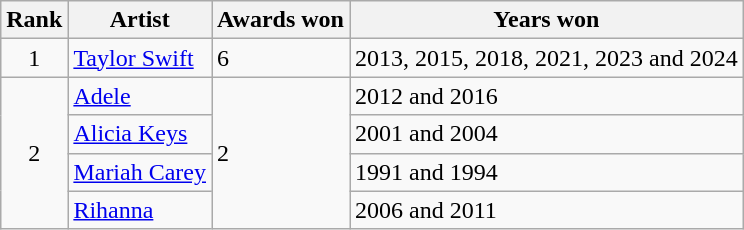<table class="wikitable">
<tr>
<th>Rank</th>
<th>Artist</th>
<th>Awards won</th>
<th>Years won</th>
</tr>
<tr>
<td align="center">1</td>
<td><a href='#'>Taylor Swift</a></td>
<td>6</td>
<td>2013, 2015, 2018, 2021, 2023 and 2024</td>
</tr>
<tr>
<td rowspan="4" align="center">2</td>
<td><a href='#'>Adele</a></td>
<td rowspan="4">2</td>
<td>2012 and 2016</td>
</tr>
<tr>
<td><a href='#'>Alicia Keys</a></td>
<td>2001 and 2004</td>
</tr>
<tr>
<td><a href='#'>Mariah Carey</a></td>
<td>1991 and 1994</td>
</tr>
<tr>
<td><a href='#'>Rihanna</a></td>
<td>2006 and 2011</td>
</tr>
</table>
